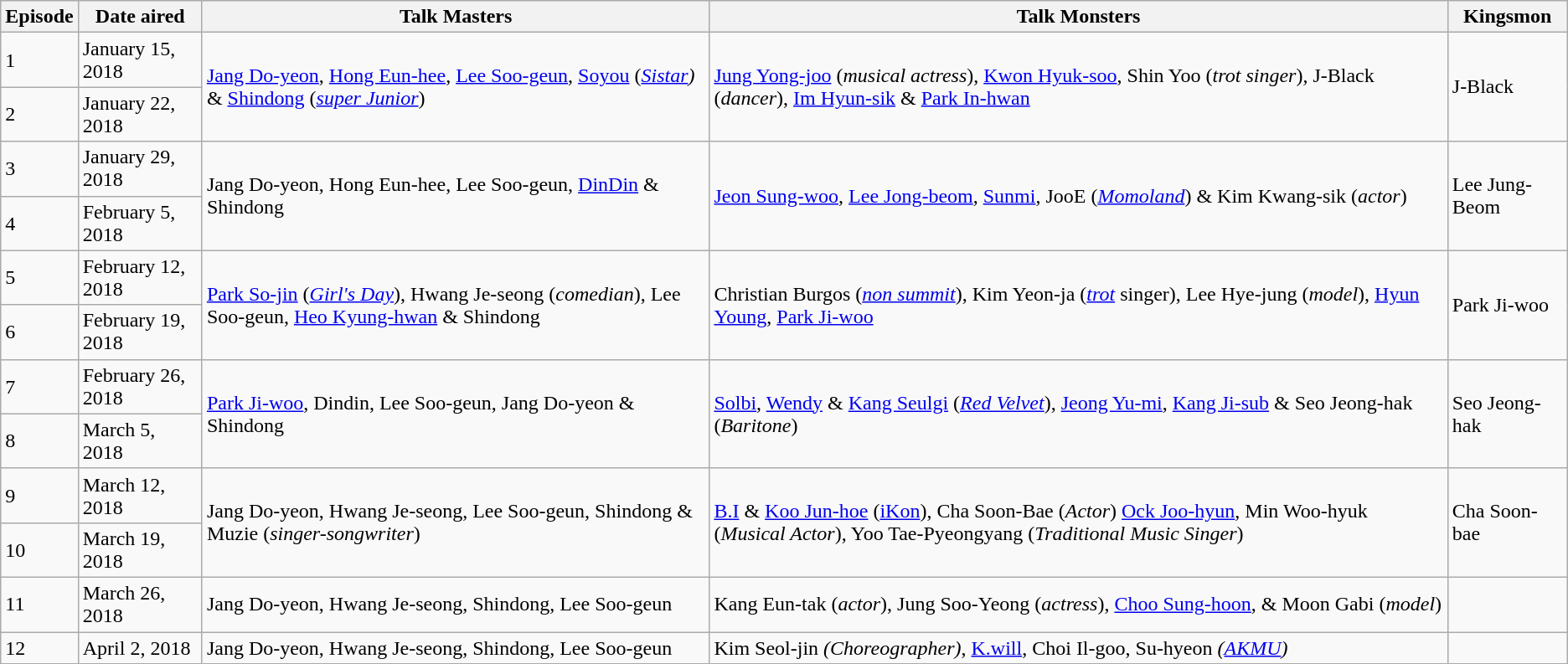<table class="wikitable">
<tr>
<th>Episode</th>
<th>Date aired</th>
<th>Talk Masters</th>
<th>Talk Monsters</th>
<th>Kingsmon</th>
</tr>
<tr>
<td>1</td>
<td>January 15, 2018</td>
<td rowspan="2"><a href='#'>Jang Do-yeon</a>, <a href='#'>Hong Eun-hee</a>, <a href='#'>Lee Soo-geun</a>, <a href='#'>Soyou</a> (<em><a href='#'>Sistar</a>)</em> & <a href='#'>Shindong</a> (<em><a href='#'>super Junior</a></em>)</td>
<td rowspan="2"><a href='#'>Jung Yong-joo</a> (<em>musical actress</em>), <a href='#'>Kwon Hyuk-soo</a>, Shin Yoo (<em>trot singer</em>), J-Black (<em>dancer</em>), <a href='#'>Im Hyun-sik</a> & <a href='#'>Park In-hwan</a></td>
<td rowspan="2">J-Black</td>
</tr>
<tr>
<td>2</td>
<td>January 22, 2018</td>
</tr>
<tr>
<td>3</td>
<td>January 29, 2018</td>
<td rowspan="2">Jang Do-yeon, Hong Eun-hee,  Lee Soo-geun, <a href='#'>DinDin</a> & Shindong</td>
<td rowspan="2"><a href='#'>Jeon Sung-woo</a>, <a href='#'>Lee Jong-beom</a>, <a href='#'>Sunmi</a>,  JooE (<em><a href='#'>Momoland</a></em>) & Kim Kwang-sik (<em>actor</em>)</td>
<td rowspan="2">Lee Jung-Beom</td>
</tr>
<tr>
<td>4</td>
<td>February 5, 2018</td>
</tr>
<tr>
<td>5</td>
<td>February 12, 2018</td>
<td rowspan="2"><a href='#'>Park So-jin</a> (<em><a href='#'>Girl's Day</a></em>), Hwang Je-seong (<em>comedian</em>), Lee Soo-geun, <a href='#'>Heo Kyung-hwan</a> & Shindong</td>
<td rowspan="2">Christian Burgos (<a href='#'><em>non summit</em></a>), Kim Yeon-ja (<a href='#'><em>trot</em></a> singer), Lee Hye-jung (<em>model</em>), <a href='#'>Hyun Young</a>, <a href='#'>Park Ji-woo</a></td>
<td rowspan="2">Park Ji-woo</td>
</tr>
<tr>
<td>6</td>
<td>February 19, 2018</td>
</tr>
<tr>
<td>7</td>
<td>February 26, 2018</td>
<td rowspan="2"><a href='#'>Park Ji-woo</a>, Dindin, Lee Soo-geun, Jang Do-yeon & Shindong</td>
<td rowspan="2"><a href='#'>Solbi</a>, <a href='#'>Wendy</a> & <a href='#'>Kang Seulgi</a> (<a href='#'><em>Red Velvet</em></a>), <a href='#'>Jeong Yu-mi</a>, <a href='#'>Kang Ji-sub</a> &  Seo Jeong-hak (<em>Baritone</em>)</td>
<td rowspan="2">Seo Jeong-hak</td>
</tr>
<tr>
<td>8</td>
<td>March 5, 2018</td>
</tr>
<tr>
<td>9</td>
<td>March 12, 2018</td>
<td rowspan="2">Jang Do-yeon, Hwang Je-seong, Lee Soo-geun, Shindong & Muzie (<em>singer-songwriter</em>)</td>
<td rowspan="2"><a href='#'>B.I</a> & <a href='#'>Koo Jun-hoe</a>  (<a href='#'>iKon</a>), Cha Soon-Bae (<em>Actor</em>) <a href='#'>Ock Joo-hyun</a>,  Min Woo-hyuk (<em>Musical Actor</em>), Yoo Tae-Pyeongyang (<em>Traditional Music Singer</em>)</td>
<td rowspan="2">Cha Soon-bae</td>
</tr>
<tr>
<td>10</td>
<td>March 19, 2018</td>
</tr>
<tr>
<td>11</td>
<td>March 26, 2018</td>
<td>Jang Do-yeon, Hwang Je-seong, Shindong, Lee Soo-geun</td>
<td>Kang Eun-tak (<em>actor</em>), Jung Soo-Yeong (<em>actress</em>), <a href='#'>Choo Sung-hoon</a>, & Moon Gabi (<em>model</em>)</td>
<td></td>
</tr>
<tr>
<td>12</td>
<td>April 2, 2018</td>
<td>Jang Do-yeon, Hwang Je-seong, Shindong, Lee Soo-geun</td>
<td>Kim Seol-jin <em>(Choreographer)</em>,  <a href='#'>K.will</a>, Choi Il-goo, Su-hyeon <em>(<a href='#'>AKMU</a>)</em></td>
<td></td>
</tr>
</table>
